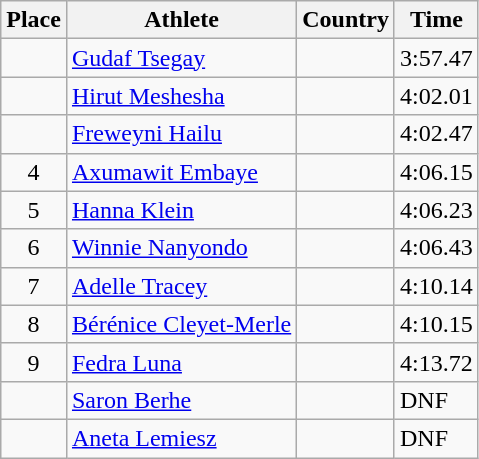<table class="wikitable">
<tr>
<th>Place</th>
<th>Athlete</th>
<th>Country</th>
<th>Time</th>
</tr>
<tr>
<td align=center></td>
<td><a href='#'>Gudaf Tsegay</a></td>
<td></td>
<td>3:57.47</td>
</tr>
<tr>
<td align=center></td>
<td><a href='#'>Hirut Meshesha</a></td>
<td></td>
<td>4:02.01</td>
</tr>
<tr>
<td align=center></td>
<td><a href='#'>Freweyni Hailu</a></td>
<td></td>
<td>4:02.47</td>
</tr>
<tr>
<td align=center>4</td>
<td><a href='#'>Axumawit Embaye</a></td>
<td></td>
<td>4:06.15</td>
</tr>
<tr>
<td align=center>5</td>
<td><a href='#'>Hanna Klein</a></td>
<td></td>
<td>4:06.23</td>
</tr>
<tr>
<td align=center>6</td>
<td><a href='#'>Winnie Nanyondo</a></td>
<td></td>
<td>4:06.43</td>
</tr>
<tr>
<td align=center>7</td>
<td><a href='#'>Adelle Tracey</a></td>
<td></td>
<td>4:10.14</td>
</tr>
<tr>
<td align=center>8</td>
<td><a href='#'>Bérénice Cleyet-Merle</a></td>
<td></td>
<td>4:10.15</td>
</tr>
<tr>
<td align=center>9</td>
<td><a href='#'>Fedra Luna</a></td>
<td></td>
<td>4:13.72</td>
</tr>
<tr>
<td align=center></td>
<td><a href='#'>Saron Berhe</a></td>
<td></td>
<td>DNF</td>
</tr>
<tr>
<td align=center></td>
<td><a href='#'>Aneta Lemiesz</a></td>
<td></td>
<td>DNF</td>
</tr>
</table>
